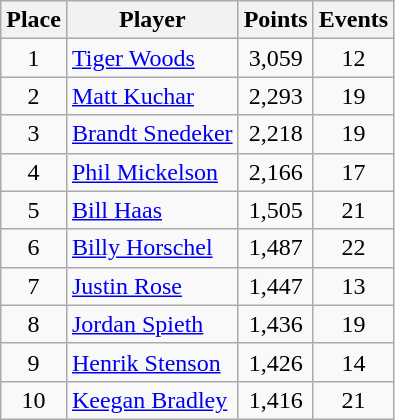<table class="wikitable">
<tr>
<th>Place</th>
<th>Player</th>
<th>Points</th>
<th>Events</th>
</tr>
<tr>
<td align=center>1</td>
<td> <a href='#'>Tiger Woods</a></td>
<td align=center>3,059</td>
<td align=center>12</td>
</tr>
<tr>
<td align=center>2</td>
<td> <a href='#'>Matt Kuchar</a></td>
<td align=center>2,293</td>
<td align=center>19</td>
</tr>
<tr>
<td align=center>3</td>
<td> <a href='#'>Brandt Snedeker</a></td>
<td align=center>2,218</td>
<td align=center>19</td>
</tr>
<tr>
<td align=center>4</td>
<td> <a href='#'>Phil Mickelson</a></td>
<td align=center>2,166</td>
<td align=center>17</td>
</tr>
<tr>
<td align=center>5</td>
<td> <a href='#'>Bill Haas</a></td>
<td align=center>1,505</td>
<td align=center>21</td>
</tr>
<tr>
<td align=center>6</td>
<td> <a href='#'>Billy Horschel</a></td>
<td align=center>1,487</td>
<td align=center>22</td>
</tr>
<tr>
<td align=center>7</td>
<td> <a href='#'>Justin Rose</a></td>
<td align=center>1,447</td>
<td align=center>13</td>
</tr>
<tr>
<td align=center>8</td>
<td> <a href='#'>Jordan Spieth</a></td>
<td align=center>1,436</td>
<td align=center>19</td>
</tr>
<tr>
<td align=center>9</td>
<td> <a href='#'>Henrik Stenson</a></td>
<td align=center>1,426</td>
<td align=center>14</td>
</tr>
<tr>
<td align=center>10</td>
<td> <a href='#'>Keegan Bradley</a></td>
<td align=center>1,416</td>
<td align=center>21</td>
</tr>
</table>
